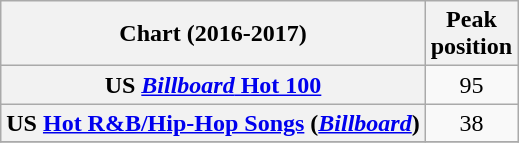<table class="wikitable sortable plainrowheaders" style="text-align:center">
<tr>
<th scope="col">Chart (2016-2017)</th>
<th scope="col">Peak<br>position</th>
</tr>
<tr>
<th scope="row">US <a href='#'><em>Billboard</em> Hot 100</a></th>
<td>95</td>
</tr>
<tr>
<th scope="row">US <a href='#'>Hot R&B/Hip-Hop Songs</a> (<em><a href='#'>Billboard</a></em>)</th>
<td>38</td>
</tr>
<tr>
</tr>
</table>
